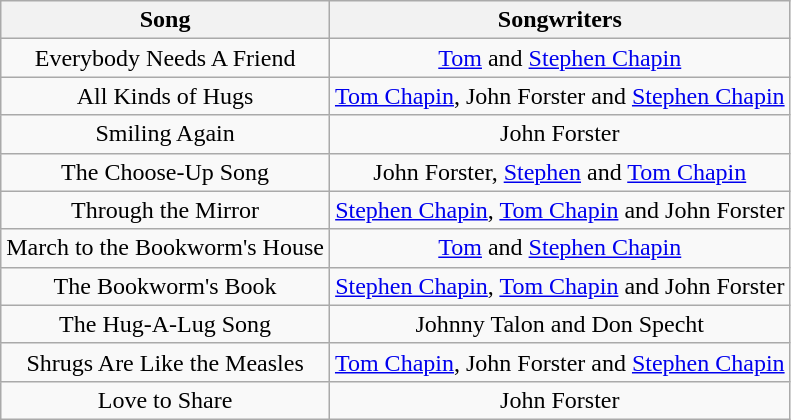<table class="wikitable">
<tr>
<th>Song</th>
<th>Songwriters</th>
</tr>
<tr>
<td align=center>Everybody Needs A Friend</td>
<td align=center><a href='#'>Tom</a> and <a href='#'>Stephen Chapin</a></td>
</tr>
<tr>
<td align=center>All Kinds of Hugs</td>
<td align=center><a href='#'>Tom Chapin</a>, John Forster and <a href='#'>Stephen Chapin</a></td>
</tr>
<tr>
<td align=center>Smiling Again</td>
<td align=center>John Forster</td>
</tr>
<tr>
<td align=center>The Choose-Up Song</td>
<td align=center>John Forster, <a href='#'>Stephen</a> and <a href='#'>Tom Chapin</a></td>
</tr>
<tr>
<td align=center>Through the Mirror</td>
<td align=center><a href='#'>Stephen Chapin</a>, <a href='#'>Tom Chapin</a> and John Forster</td>
</tr>
<tr>
<td align=center>March to the Bookworm's House</td>
<td align=center><a href='#'>Tom</a> and <a href='#'>Stephen Chapin</a></td>
</tr>
<tr>
<td align=center>The Bookworm's Book</td>
<td align=center><a href='#'>Stephen Chapin</a>, <a href='#'>Tom Chapin</a> and John Forster</td>
</tr>
<tr>
<td align=center>The Hug-A-Lug Song</td>
<td align=center>Johnny Talon and Don Specht</td>
</tr>
<tr>
<td align=center>Shrugs Are Like the Measles</td>
<td align=center><a href='#'>Tom Chapin</a>, John Forster and <a href='#'>Stephen Chapin</a></td>
</tr>
<tr>
<td align=center>Love to Share</td>
<td align=center>John Forster</td>
</tr>
</table>
